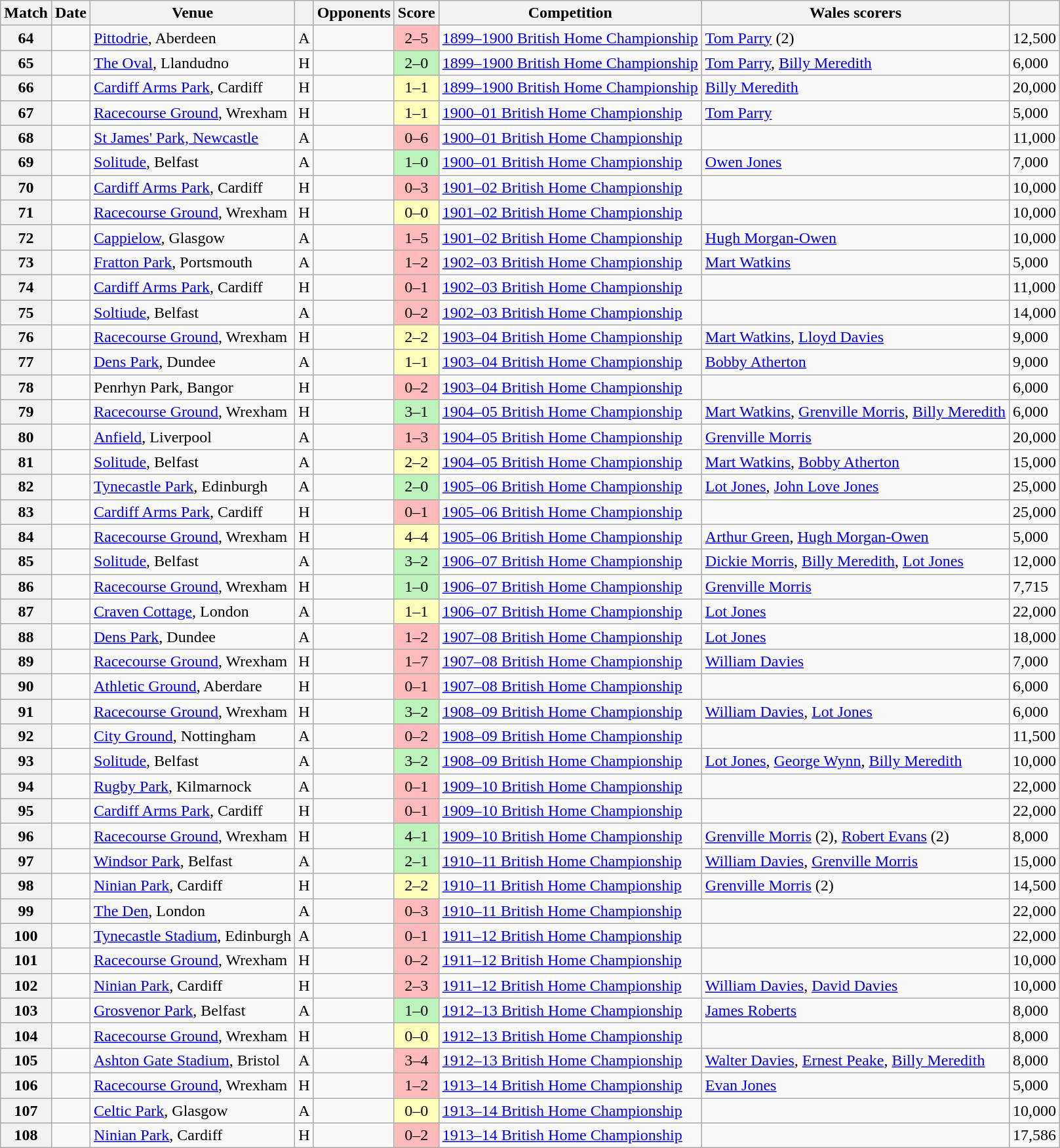<table class="wikitable plainrowheaders sortable">
<tr>
<th scope=col>Match </th>
<th scope=col>Date</th>
<th scope=col>Venue</th>
<th scope=col></th>
<th scope=col>Opponents</th>
<th scope=col>Score</th>
<th scope=col>Competition</th>
<th scope=col class=unsortable>Wales scorers</th>
<th></th>
</tr>
<tr>
<th scope=row>64</th>
<td></td>
<td><a href='#'>Pittodrie</a>, Aberdeen</td>
<td>A</td>
<td></td>
<td align=center bgcolor=#FFBBBB>2–5</td>
<td><a href='#'>1899–1900 British Home Championship</a></td>
<td><a href='#'>Tom Parry</a> (2)</td>
<td>12,500</td>
</tr>
<tr>
<th scope=row>65</th>
<td></td>
<td><a href='#'>The Oval</a>, Llandudno</td>
<td>H</td>
<td></td>
<td align=center bgcolor=#BBF3BB>2–0</td>
<td><a href='#'>1899–1900 British Home Championship</a></td>
<td><a href='#'>Tom Parry</a>, <a href='#'>Billy Meredith</a></td>
<td>6,000</td>
</tr>
<tr>
<th scope=row>66</th>
<td></td>
<td><a href='#'>Cardiff Arms Park</a>, Cardiff</td>
<td>H</td>
<td></td>
<td align=center bgcolor=#FFFFBB>1–1</td>
<td><a href='#'>1899–1900 British Home Championship</a></td>
<td><a href='#'>Billy Meredith</a></td>
<td>20,000</td>
</tr>
<tr>
<th scope=row>67</th>
<td></td>
<td><a href='#'>Racecourse Ground</a>, Wrexham</td>
<td>H</td>
<td></td>
<td align=center bgcolor=#FFFFBB>1–1</td>
<td><a href='#'>1900–01 British Home Championship</a></td>
<td><a href='#'>Tom Parry</a></td>
<td>5,000</td>
</tr>
<tr>
<th scope=row>68</th>
<td></td>
<td><a href='#'>St James' Park, Newcastle</a></td>
<td>A</td>
<td></td>
<td align=center bgcolor=#FFBBBB>0–6</td>
<td><a href='#'>1900–01 British Home Championship</a></td>
<td></td>
<td>11,000</td>
</tr>
<tr>
<th scope=row>69</th>
<td></td>
<td><a href='#'>Solitude</a>, Belfast</td>
<td>A</td>
<td></td>
<td align=center bgcolor=#BBF3BB>1–0</td>
<td><a href='#'>1900–01 British Home Championship</a></td>
<td><a href='#'>Owen Jones</a></td>
<td>7,000</td>
</tr>
<tr>
<th scope=row>70</th>
<td></td>
<td><a href='#'>Cardiff Arms Park</a>, Cardiff</td>
<td>H</td>
<td></td>
<td align=center bgcolor=#FFBBBB>0–3</td>
<td><a href='#'>1901–02 British Home Championship</a></td>
<td></td>
<td>10,000</td>
</tr>
<tr>
<th scope=row>71</th>
<td></td>
<td><a href='#'>Racecourse Ground</a>, Wrexham</td>
<td>H</td>
<td></td>
<td align=center bgcolor=#FFFFBB>0–0</td>
<td><a href='#'>1901–02 British Home Championship</a></td>
<td></td>
<td>10,000</td>
</tr>
<tr>
<th scope=row>72</th>
<td></td>
<td><a href='#'>Cappielow</a>, Glasgow</td>
<td>A</td>
<td></td>
<td align=center bgcolor=#FFBBBB>1–5</td>
<td><a href='#'>1901–02 British Home Championship</a></td>
<td><a href='#'>Hugh Morgan-Owen</a></td>
<td>10,000</td>
</tr>
<tr>
<th scope=row>73</th>
<td></td>
<td><a href='#'>Fratton Park</a>, Portsmouth</td>
<td>A</td>
<td></td>
<td align=center bgcolor=#FFBBBB>1–2</td>
<td><a href='#'>1902–03 British Home Championship</a></td>
<td><a href='#'>Mart Watkins</a></td>
<td>5,000</td>
</tr>
<tr>
<th scope=row>74</th>
<td></td>
<td><a href='#'>Cardiff Arms Park</a>, Cardiff</td>
<td>H</td>
<td></td>
<td align=center bgcolor=#FFBBBB>0–1</td>
<td><a href='#'>1902–03 British Home Championship</a></td>
<td></td>
<td>11,000</td>
</tr>
<tr>
<th scope=row>75</th>
<td></td>
<td><a href='#'>Soltiude</a>, Belfast</td>
<td>A</td>
<td></td>
<td align=center bgcolor=#FFBBBB>0–2</td>
<td><a href='#'>1902–03 British Home Championship</a></td>
<td></td>
<td>14,000</td>
</tr>
<tr>
<th scope=row>76</th>
<td></td>
<td><a href='#'>Racecourse Ground</a>, Wrexham</td>
<td>H</td>
<td></td>
<td align=center bgcolor=#FFFFBB>2–2</td>
<td><a href='#'>1903–04 British Home Championship</a></td>
<td><a href='#'>Mart Watkins</a>, <a href='#'>Lloyd Davies</a></td>
<td>9,000</td>
</tr>
<tr>
<th scope=row>77</th>
<td></td>
<td><a href='#'>Dens Park</a>, Dundee</td>
<td>A</td>
<td></td>
<td align=center bgcolor=#FFFFBB>1–1</td>
<td><a href='#'>1903–04 British Home Championship</a></td>
<td><a href='#'>Bobby Atherton</a></td>
<td>9,000</td>
</tr>
<tr>
<th scope=row>78</th>
<td></td>
<td>Penrhyn Park, Bangor</td>
<td>H</td>
<td></td>
<td align=center bgcolor=#FFBBBB>0–2</td>
<td><a href='#'>1903–04 British Home Championship</a></td>
<td></td>
<td>6,000</td>
</tr>
<tr>
<th scope=row>79</th>
<td></td>
<td><a href='#'>Racecourse Ground</a>, Wrexham</td>
<td>H</td>
<td></td>
<td align=center bgcolor=#BBF3BB>3–1</td>
<td><a href='#'>1904–05 British Home Championship</a></td>
<td><a href='#'>Mart Watkins</a>, <a href='#'>Grenville Morris</a>, <a href='#'>Billy Meredith</a></td>
<td>6,000</td>
</tr>
<tr>
<th scope=row>80</th>
<td></td>
<td><a href='#'>Anfield</a>, Liverpool</td>
<td>A</td>
<td></td>
<td align=center bgcolor=#FFBBBB>1–3</td>
<td><a href='#'>1904–05 British Home Championship</a></td>
<td><a href='#'>Grenville Morris</a></td>
<td>20,000</td>
</tr>
<tr>
<th scope=row>81</th>
<td></td>
<td><a href='#'>Solitude</a>, Belfast</td>
<td>A</td>
<td></td>
<td align=center bgcolor=#FFFFBB>2–2</td>
<td><a href='#'>1904–05 British Home Championship</a></td>
<td><a href='#'>Mart Watkins</a>, <a href='#'>Bobby Atherton</a></td>
<td>15,000</td>
</tr>
<tr>
<th scope=row>82</th>
<td></td>
<td><a href='#'>Tynecastle Park</a>, Edinburgh</td>
<td>A</td>
<td></td>
<td align=center bgcolor=#BBF3BB>2–0</td>
<td><a href='#'>1905–06 British Home Championship</a></td>
<td><a href='#'>Lot Jones</a>, <a href='#'>John Love Jones</a></td>
<td>25,000</td>
</tr>
<tr>
<th scope=row>83</th>
<td></td>
<td><a href='#'>Cardiff Arms Park</a>, Cardiff</td>
<td>H</td>
<td></td>
<td align=center bgcolor=#FFBBBB>0–1</td>
<td><a href='#'>1905–06 British Home Championship</a></td>
<td></td>
<td>25,000</td>
</tr>
<tr>
<th scope=row>84</th>
<td></td>
<td><a href='#'>Racecourse Ground</a>, Wrexham</td>
<td>H</td>
<td></td>
<td align=center bgcolor=#FFFFBB>4–4</td>
<td><a href='#'>1905–06 British Home Championship</a></td>
<td><a href='#'>Arthur Green</a>, <a href='#'>Hugh Morgan-Owen</a></td>
<td>5,000</td>
</tr>
<tr>
<th scope=row>85</th>
<td></td>
<td><a href='#'>Solitude</a>, Belfast</td>
<td>A</td>
<td></td>
<td align=center bgcolor=#BBF3BB>3–2</td>
<td><a href='#'>1906–07 British Home Championship</a></td>
<td><a href='#'>Dickie Morris</a>, <a href='#'>Billy Meredith</a>, <a href='#'>Lot Jones</a></td>
<td>12,000</td>
</tr>
<tr>
<th scope=row>86</th>
<td></td>
<td><a href='#'>Racecourse Ground</a>, Wrexham</td>
<td>H</td>
<td></td>
<td align=center bgcolor=#BBF3BB>1–0</td>
<td><a href='#'>1906–07 British Home Championship</a></td>
<td><a href='#'>Grenville Morris</a></td>
<td>7,715</td>
</tr>
<tr>
<th scope=row>87</th>
<td></td>
<td><a href='#'>Craven Cottage</a>, London</td>
<td>A</td>
<td></td>
<td align=center bgcolor=#FFFFBB>1–1</td>
<td><a href='#'>1906–07 British Home Championship</a></td>
<td><a href='#'>Lot Jones</a></td>
<td>22,000</td>
</tr>
<tr>
<th scope=row>88</th>
<td></td>
<td><a href='#'>Dens Park</a>, Dundee</td>
<td>A</td>
<td></td>
<td align=center bgcolor=#FFBBBB>1–2</td>
<td><a href='#'>1907–08 British Home Championship</a></td>
<td><a href='#'>Lot Jones</a></td>
<td>18,000</td>
</tr>
<tr>
<th scope=row>89</th>
<td></td>
<td><a href='#'>Racecourse Ground</a>, Wrexham</td>
<td>H</td>
<td></td>
<td align=center bgcolor=#FFBBBB>1–7</td>
<td><a href='#'>1907–08 British Home Championship</a></td>
<td><a href='#'>William Davies</a></td>
<td>7,000</td>
</tr>
<tr>
<th scope=row>90</th>
<td></td>
<td><a href='#'>Athletic Ground</a>, Aberdare</td>
<td>H</td>
<td></td>
<td align=center bgcolor=#FFBBBB>0–1</td>
<td><a href='#'>1907–08 British Home Championship</a></td>
<td></td>
<td>6,000</td>
</tr>
<tr>
<th scope=row>91</th>
<td></td>
<td><a href='#'>Racecourse Ground</a>, Wrexham</td>
<td>H</td>
<td></td>
<td align=center bgcolor=#BBF3BB>3–2</td>
<td><a href='#'>1908–09 British Home Championship</a></td>
<td><a href='#'>William Davies</a>, <a href='#'>Lot Jones</a></td>
<td>6,000</td>
</tr>
<tr>
<th scope=row>92</th>
<td></td>
<td><a href='#'>City Ground</a>, Nottingham</td>
<td>A</td>
<td></td>
<td align=center bgcolor=#FFBBBB>0–2</td>
<td><a href='#'>1908–09 British Home Championship</a></td>
<td></td>
<td>11,500</td>
</tr>
<tr>
<th scope=row>93</th>
<td></td>
<td><a href='#'>Solitude</a>, Belfast</td>
<td>A</td>
<td></td>
<td align=center bgcolor=#BBF3BB>3–2</td>
<td><a href='#'>1908–09 British Home Championship</a></td>
<td><a href='#'>Lot Jones</a>, <a href='#'>George Wynn</a>, <a href='#'>Billy Meredith</a></td>
<td>10,000</td>
</tr>
<tr>
<th scope=row>94</th>
<td></td>
<td><a href='#'>Rugby Park</a>, Kilmarnock</td>
<td>A</td>
<td></td>
<td align=center bgcolor=#FFBBBB>0–1</td>
<td><a href='#'>1909–10 British Home Championship</a></td>
<td></td>
<td>22,000</td>
</tr>
<tr>
<th scope=row>95</th>
<td></td>
<td><a href='#'>Cardiff Arms Park</a>, Cardiff</td>
<td>H</td>
<td></td>
<td align=center bgcolor=#FFBBBB>0–1</td>
<td><a href='#'>1909–10 British Home Championship</a></td>
<td></td>
<td>22,000</td>
</tr>
<tr>
<th scope=row>96</th>
<td></td>
<td><a href='#'>Racecourse Ground</a>, Wrexham</td>
<td>H</td>
<td></td>
<td align=center bgcolor=#BBF3BB>4–1</td>
<td><a href='#'>1909–10 British Home Championship</a></td>
<td><a href='#'>Grenville Morris</a> (2), <a href='#'>Robert Evans</a> (2)</td>
<td>8,000</td>
</tr>
<tr>
<th scope=row>97</th>
<td></td>
<td><a href='#'>Windsor Park</a>, Belfast</td>
<td>A</td>
<td></td>
<td align=center bgcolor=#BBF3BB>2–1</td>
<td><a href='#'>1910–11 British Home Championship</a></td>
<td><a href='#'>William Davies</a>, <a href='#'>Grenville Morris</a></td>
<td>15,000</td>
</tr>
<tr>
<th scope=row>98</th>
<td></td>
<td><a href='#'>Ninian Park</a>, Cardiff</td>
<td>H</td>
<td></td>
<td align=center bgcolor=#FFFFBB>2–2</td>
<td><a href='#'>1910–11 British Home Championship</a></td>
<td><a href='#'>Grenville Morris</a> (2)</td>
<td>14,500</td>
</tr>
<tr>
<th scope=row>99</th>
<td></td>
<td><a href='#'>The Den</a>, London</td>
<td>A</td>
<td></td>
<td align=center bgcolor=#FFBBBB>0–3</td>
<td><a href='#'>1910–11 British Home Championship</a></td>
<td></td>
<td>22,000</td>
</tr>
<tr>
<th scope=row>100</th>
<td></td>
<td><a href='#'>Tynecastle Stadium</a>, Edinburgh</td>
<td>A</td>
<td></td>
<td align=center bgcolor=#FFBBBB>0–1</td>
<td><a href='#'>1911–12 British Home Championship</a></td>
<td></td>
<td>22,000</td>
</tr>
<tr>
<th scope=row>101</th>
<td></td>
<td><a href='#'>Racecourse Ground</a>, Wrexham</td>
<td>H</td>
<td></td>
<td align=center bgcolor=#FFBBBB>0–2</td>
<td><a href='#'>1911–12 British Home Championship</a></td>
<td></td>
<td>10,000</td>
</tr>
<tr>
<th scope=row>102</th>
<td></td>
<td><a href='#'>Ninian Park</a>, Cardiff</td>
<td>H</td>
<td></td>
<td align=center bgcolor=#FFBBBB>2–3</td>
<td><a href='#'>1911–12 British Home Championship</a></td>
<td><a href='#'>William Davies</a>, <a href='#'>David Davies</a></td>
<td>10,000</td>
</tr>
<tr>
<th scope=row>103</th>
<td></td>
<td><a href='#'>Grosvenor Park</a>, Belfast</td>
<td>A</td>
<td></td>
<td align=center bgcolor=#BBF3BB>1–0</td>
<td><a href='#'>1912–13 British Home Championship</a></td>
<td><a href='#'>James Roberts</a></td>
<td>8,000</td>
</tr>
<tr>
<th scope=row>104</th>
<td></td>
<td><a href='#'>Racecourse Ground</a>, Wrexham</td>
<td>H</td>
<td></td>
<td align=center bgcolor=#FFFFBB>0–0</td>
<td><a href='#'>1912–13 British Home Championship</a></td>
<td></td>
<td>8,000</td>
</tr>
<tr>
<th scope=row>105</th>
<td></td>
<td><a href='#'>Ashton Gate Stadium</a>, Bristol</td>
<td>A</td>
<td></td>
<td align=center bgcolor=#FFBBBB>3–4</td>
<td><a href='#'>1912–13 British Home Championship</a></td>
<td><a href='#'>Walter Davies</a>, <a href='#'>Ernest Peake</a>, <a href='#'>Billy Meredith</a></td>
<td>8,000</td>
</tr>
<tr>
<th scope=row>106</th>
<td></td>
<td><a href='#'>Racecourse Ground</a>, Wrexham</td>
<td>H</td>
<td></td>
<td align=center bgcolor=#FFBBBB>1–2</td>
<td><a href='#'>1913–14 British Home Championship</a></td>
<td><a href='#'>Evan Jones</a></td>
<td>5,000</td>
</tr>
<tr>
<th scope=row>107</th>
<td></td>
<td><a href='#'>Celtic Park</a>, Glasgow</td>
<td>A</td>
<td></td>
<td align=center bgcolor=#FFFFBB>0–0</td>
<td><a href='#'>1913–14 British Home Championship</a></td>
<td></td>
<td>10,000</td>
</tr>
<tr>
<th scope=row>108</th>
<td></td>
<td><a href='#'>Ninian Park</a>, Cardiff</td>
<td>H</td>
<td></td>
<td align=center bgcolor=#FFBBBB>0–2</td>
<td><a href='#'>1913–14 British Home Championship</a></td>
<td></td>
<td>17,586</td>
</tr>
</table>
